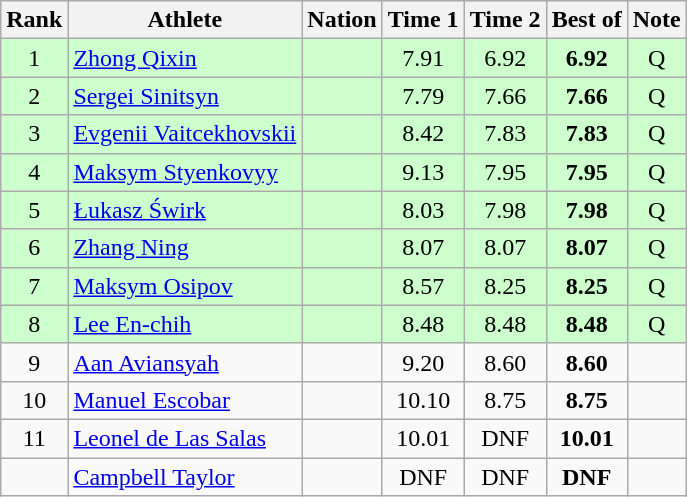<table class="wikitable sortable" style="text-align:center">
<tr>
<th>Rank</th>
<th>Athlete</th>
<th>Nation</th>
<th>Time 1</th>
<th>Time 2</th>
<th>Best of</th>
<th>Note</th>
</tr>
<tr bgcolor=ccffcc>
<td>1</td>
<td align=left><a href='#'>Zhong Qixin</a></td>
<td align=left></td>
<td>7.91</td>
<td>6.92</td>
<td><strong>6.92</strong></td>
<td>Q</td>
</tr>
<tr bgcolor=ccffcc>
<td>2</td>
<td align=left><a href='#'>Sergei Sinitsyn</a></td>
<td align=left></td>
<td>7.79</td>
<td>7.66</td>
<td><strong>7.66</strong></td>
<td>Q</td>
</tr>
<tr bgcolor=ccffcc>
<td>3</td>
<td align=left><a href='#'>Evgenii Vaitcekhovskii</a></td>
<td align=left></td>
<td>8.42</td>
<td>7.83</td>
<td><strong>7.83</strong></td>
<td>Q</td>
</tr>
<tr bgcolor=ccffcc>
<td>4</td>
<td align=left><a href='#'>Maksym Styenkovyy</a></td>
<td align=left></td>
<td>9.13</td>
<td>7.95</td>
<td><strong>7.95</strong></td>
<td>Q</td>
</tr>
<tr bgcolor=ccffcc>
<td>5</td>
<td align=left><a href='#'>Łukasz Świrk</a></td>
<td align=left></td>
<td>8.03</td>
<td>7.98</td>
<td><strong>7.98</strong></td>
<td>Q</td>
</tr>
<tr bgcolor=ccffcc>
<td>6</td>
<td align=left><a href='#'>Zhang Ning</a></td>
<td align=left></td>
<td>8.07</td>
<td>8.07</td>
<td><strong>8.07</strong></td>
<td>Q</td>
</tr>
<tr bgcolor=ccffcc>
<td>7</td>
<td align=left><a href='#'>Maksym Osipov</a></td>
<td align=left></td>
<td>8.57</td>
<td>8.25</td>
<td><strong>8.25</strong></td>
<td>Q</td>
</tr>
<tr bgcolor=ccffcc>
<td>8</td>
<td align=left><a href='#'>Lee En-chih</a></td>
<td align=left></td>
<td>8.48</td>
<td>8.48</td>
<td><strong>8.48</strong></td>
<td>Q</td>
</tr>
<tr>
<td>9</td>
<td align=left><a href='#'>Aan Aviansyah</a></td>
<td align=left></td>
<td>9.20</td>
<td>8.60</td>
<td><strong>8.60</strong></td>
<td></td>
</tr>
<tr>
<td>10</td>
<td align=left><a href='#'>Manuel Escobar</a></td>
<td align=left></td>
<td>10.10</td>
<td>8.75</td>
<td><strong>8.75</strong></td>
<td></td>
</tr>
<tr>
<td>11</td>
<td align=left><a href='#'>Leonel de Las Salas</a></td>
<td align=left></td>
<td>10.01</td>
<td>DNF</td>
<td><strong>10.01</strong></td>
<td></td>
</tr>
<tr>
<td></td>
<td align=left><a href='#'>Campbell Taylor</a></td>
<td align=left></td>
<td>DNF</td>
<td>DNF</td>
<td><strong>DNF</strong></td>
<td></td>
</tr>
</table>
